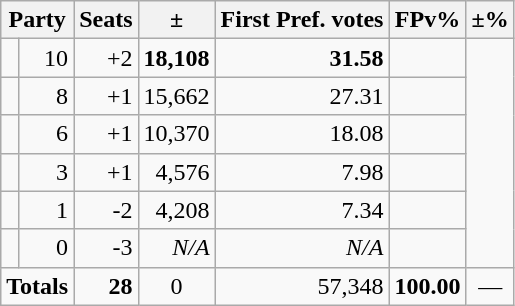<table class=wikitable>
<tr>
<th colspan=2 align=center>Party</th>
<th valign=top>Seats</th>
<th valign=top>±</th>
<th valign=top>First Pref. votes</th>
<th valign=top>FPv%</th>
<th valign=top>±%</th>
</tr>
<tr>
<td></td>
<td align=right>10</td>
<td align=right>+2</td>
<td align=right><strong>18,108</strong></td>
<td align=right><strong>31.58</strong></td>
<td align=right></td>
</tr>
<tr>
<td></td>
<td align=right>8</td>
<td align=right>+1</td>
<td align=right>15,662</td>
<td align=right>27.31</td>
<td align=right></td>
</tr>
<tr>
<td></td>
<td align=right>6</td>
<td align=right>+1</td>
<td align=right>10,370</td>
<td align=right>18.08</td>
<td align=right></td>
</tr>
<tr>
<td></td>
<td align=right>3</td>
<td align=right>+1</td>
<td align=right>4,576</td>
<td align=right>7.98</td>
<td align=right></td>
</tr>
<tr>
<td></td>
<td align=right>1</td>
<td align=right>-2</td>
<td align=right>4,208</td>
<td align=right>7.34</td>
<td align=right></td>
</tr>
<tr>
<td></td>
<td align=right>0</td>
<td align=right>-3</td>
<td align=right><em>N/A</em></td>
<td align=right><em>N/A</em></td>
<td align=right></td>
</tr>
<tr>
<td colspan=2 align=center><strong>Totals</strong></td>
<td align=right><strong>28</strong></td>
<td align=center>0</td>
<td align=right>57,348</td>
<td align=center><strong>100.00</strong></td>
<td align=center>—</td>
</tr>
</table>
